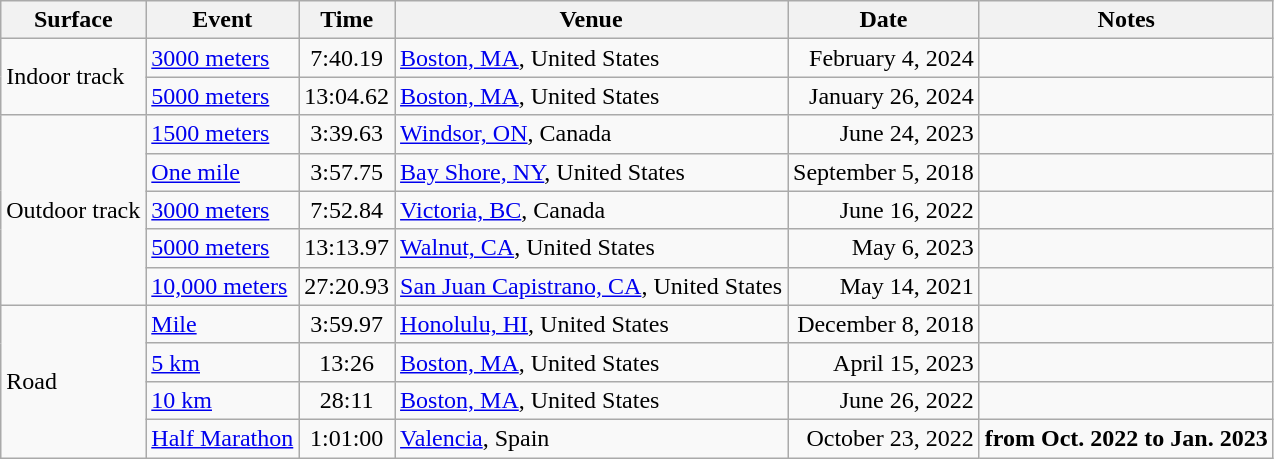<table class="wikitable sortable">
<tr>
<th>Surface</th>
<th>Event</th>
<th>Time</th>
<th>Venue</th>
<th>Date</th>
<th>Notes</th>
</tr>
<tr>
<td rowspan="2">Indoor track</td>
<td><a href='#'>3000 meters</a></td>
<td align=center>7:40.19</td>
<td><a href='#'>Boston, MA</a>, United States</td>
<td align=right>February 4, 2024</td>
<td></td>
</tr>
<tr>
<td><a href='#'>5000 meters</a></td>
<td align=center>13:04.62</td>
<td><a href='#'>Boston, MA</a>, United States</td>
<td align=right>January 26, 2024</td>
<td></td>
</tr>
<tr>
<td rowspan="5">Outdoor track</td>
<td><a href='#'>1500 meters</a></td>
<td align=center>3:39.63</td>
<td><a href='#'>Windsor, ON</a>, Canada</td>
<td align=right>June 24, 2023</td>
<td></td>
</tr>
<tr>
<td><a href='#'>One mile</a></td>
<td align=center>3:57.75</td>
<td><a href='#'>Bay Shore, NY</a>, United States</td>
<td align=right>September 5, 2018</td>
<td></td>
</tr>
<tr>
<td><a href='#'>3000 meters</a></td>
<td align=center>7:52.84</td>
<td><a href='#'>Victoria, BC</a>, Canada</td>
<td align=right>June 16, 2022</td>
<td></td>
</tr>
<tr>
<td><a href='#'>5000 meters</a></td>
<td align=center>13:13.97</td>
<td><a href='#'>Walnut, CA</a>, United States</td>
<td align=right>May 6, 2023</td>
<td></td>
</tr>
<tr>
<td><a href='#'>10,000 meters</a></td>
<td align=center>27:20.93</td>
<td><a href='#'>San Juan Capistrano, CA</a>, United States</td>
<td align=right>May 14, 2021</td>
<td></td>
</tr>
<tr>
<td rowspan=4>Road</td>
<td><a href='#'>Mile</a></td>
<td align=center>3:59.97</td>
<td><a href='#'>Honolulu, HI</a>, United States</td>
<td align=right>December 8, 2018</td>
<td></td>
</tr>
<tr>
<td><a href='#'>5 km</a></td>
<td align=center>13:26</td>
<td><a href='#'>Boston, MA</a>, United States</td>
<td align=right>April 15, 2023</td>
<td><strong></strong></td>
</tr>
<tr>
<td><a href='#'>10 km</a></td>
<td align=center>28:11</td>
<td><a href='#'>Boston, MA</a>, United States</td>
<td align=right>June 26, 2022</td>
<td><strong></strong></td>
</tr>
<tr>
<td><a href='#'>Half Marathon</a></td>
<td align=center>1:01:00</td>
<td><a href='#'>Valencia</a>, Spain</td>
<td align=right>October 23, 2022</td>
<td><strong> from Oct. 2022 to Jan. 2023</strong></td>
</tr>
</table>
